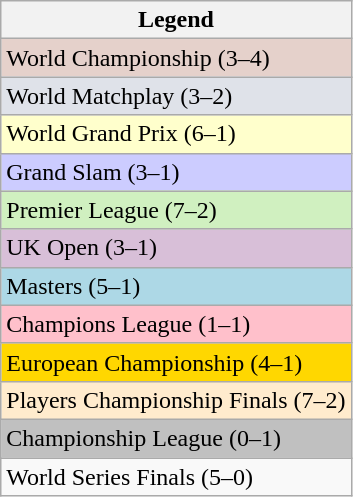<table class="wikitable">
<tr>
<th>Legend</th>
</tr>
<tr style="background:#e5d1cb;">
<td>World Championship (3–4)</td>
</tr>
<tr style="background:#dfe2e9;">
<td>World Matchplay (3–2)</td>
</tr>
<tr style="background:#ffc;">
<td>World Grand Prix (6–1)</td>
</tr>
<tr style="background:#ccf;">
<td>Grand Slam (3–1)</td>
</tr>
<tr style="background:#d0f0c0;">
<td>Premier League (7–2)</td>
</tr>
<tr style="background:thistle">
<td>UK Open (3–1)</td>
</tr>
<tr style="background:lightblue;">
<td>Masters (5–1)</td>
</tr>
<tr style="background:pink;">
<td>Champions League (1–1)</td>
</tr>
<tr style="background:gold;">
<td>European Championship (4–1)</td>
</tr>
<tr style="background:#ffebcd;">
<td>Players Championship Finals (7–2)</td>
</tr>
<tr style="background:silver;">
<td>Championship League (0–1)</td>
</tr>
<tr>
<td>World Series Finals (5–0)</td>
</tr>
</table>
